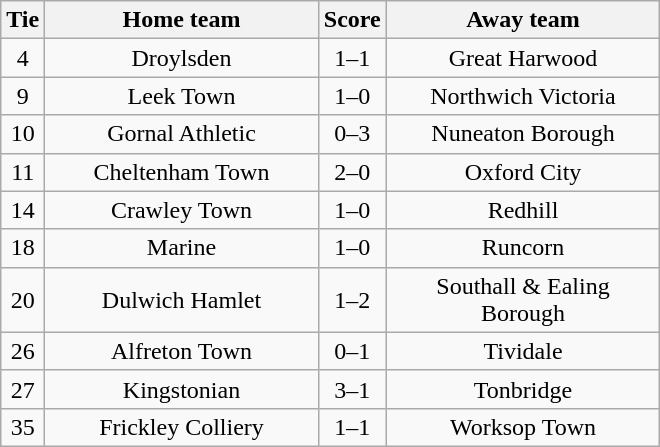<table class="wikitable" style="text-align:center;">
<tr>
<th width=20>Tie</th>
<th width=175>Home team</th>
<th width=20>Score</th>
<th width=175>Away team</th>
</tr>
<tr>
<td>4</td>
<td>Droylsden</td>
<td>1–1</td>
<td>Great Harwood</td>
</tr>
<tr>
<td>9</td>
<td>Leek Town</td>
<td>1–0</td>
<td>Northwich Victoria</td>
</tr>
<tr>
<td>10</td>
<td>Gornal Athletic</td>
<td>0–3</td>
<td>Nuneaton Borough</td>
</tr>
<tr>
<td>11</td>
<td>Cheltenham Town</td>
<td>2–0</td>
<td>Oxford City</td>
</tr>
<tr>
<td>14</td>
<td>Crawley Town</td>
<td>1–0</td>
<td>Redhill</td>
</tr>
<tr>
<td>18</td>
<td>Marine</td>
<td>1–0</td>
<td>Runcorn</td>
</tr>
<tr>
<td>20</td>
<td>Dulwich Hamlet</td>
<td>1–2</td>
<td>Southall & Ealing Borough</td>
</tr>
<tr>
<td>26</td>
<td>Alfreton Town</td>
<td>0–1</td>
<td>Tividale</td>
</tr>
<tr>
<td>27</td>
<td>Kingstonian</td>
<td>3–1</td>
<td>Tonbridge</td>
</tr>
<tr>
<td>35</td>
<td>Frickley Colliery</td>
<td>1–1</td>
<td>Worksop Town</td>
</tr>
</table>
